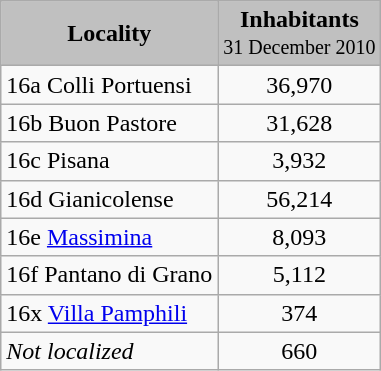<table class="wikitable sortable">
<tr bgcolor="#C0C0C0">
<td align="center"><strong>Locality</strong><br></td>
<td align="center"><strong>Inhabitants</strong><br><small>31 December 2010</small></td>
</tr>
<tr>
<td>16a Colli Portuensi<br></td>
<td align="center">36,970</td>
</tr>
<tr>
<td>16b Buon Pastore<br></td>
<td align="center">31,628</td>
</tr>
<tr>
<td>16c Pisana<br></td>
<td align="center">3,932</td>
</tr>
<tr>
<td>16d Gianicolense<br></td>
<td align="center">56,214</td>
</tr>
<tr>
<td>16e <a href='#'>Massimina</a><br></td>
<td align="center">8,093</td>
</tr>
<tr>
<td>16f Pantano di Grano<br></td>
<td align="center">5,112</td>
</tr>
<tr>
<td>16x <a href='#'>Villa Pamphili</a><br></td>
<td align="center">374</td>
</tr>
<tr>
<td><em>Not localized</em><br></td>
<td align="center">660</td>
</tr>
</table>
